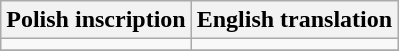<table class="wikitable">
<tr>
<th>Polish inscription</th>
<th>English translation</th>
</tr>
<tr>
<td></td>
<td></td>
</tr>
<tr>
</tr>
</table>
